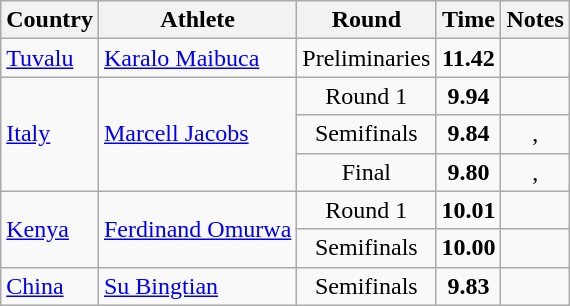<table class="wikitable sortable" style="text-align:center">
<tr>
<th>Country</th>
<th>Athlete</th>
<th>Round</th>
<th>Time</th>
<th>Notes</th>
</tr>
<tr>
<td align=left><a href='#'>Tuvalu</a></td>
<td align=left><a href='#'>Karalo Maibuca</a></td>
<td>Preliminaries</td>
<td><strong>11.42</strong></td>
<td></td>
</tr>
<tr>
<td rowspan=3 align=left><a href='#'>Italy</a></td>
<td rowspan=3 align=left><a href='#'>Marcell Jacobs</a></td>
<td>Round 1</td>
<td><strong>9.94</strong></td>
<td><br></td>
</tr>
<tr>
<td>Semifinals</td>
<td><strong>9.84</strong></td>
<td>, </td>
</tr>
<tr>
<td>Final</td>
<td><strong>9.80</strong></td>
<td>, </td>
</tr>
<tr>
<td rowspan=2 align=left><a href='#'>Kenya</a></td>
<td rowspan=2 align=left><a href='#'>Ferdinand Omurwa</a></td>
<td>Round 1</td>
<td><strong>10.01</strong></td>
<td></td>
</tr>
<tr>
<td>Semifinals</td>
<td><strong>10.00</strong></td>
<td></td>
</tr>
<tr>
<td align=left><a href='#'>China</a></td>
<td align=left><a href='#'>Su Bingtian</a></td>
<td>Semifinals</td>
<td><strong>9.83</strong></td>
<td></td>
</tr>
</table>
